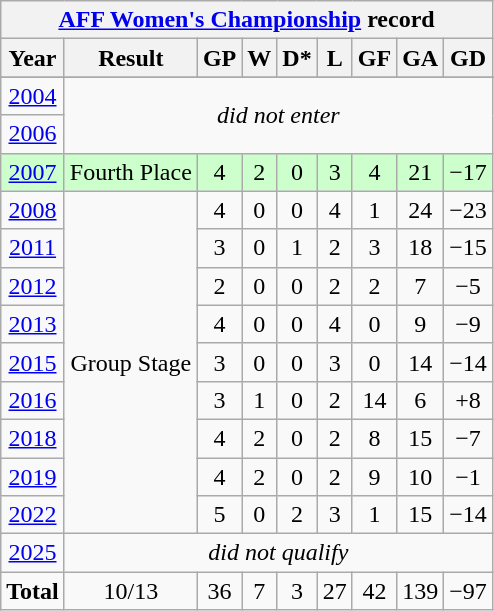<table class="wikitable" style="text-align: center;">
<tr>
<th colspan=10><a href='#'>AFF Women's Championship</a> record</th>
</tr>
<tr>
<th>Year</th>
<th>Result</th>
<th>GP</th>
<th>W</th>
<th>D*</th>
<th>L</th>
<th>GF</th>
<th>GA</th>
<th>GD</th>
</tr>
<tr>
</tr>
<tr>
<td> <a href='#'>2004</a></td>
<td rowspan="2" colspan="8"><em>did not enter</em></td>
</tr>
<tr>
<td> <a href='#'>2006</a></td>
</tr>
<tr style="background:#ccffcc;">
<td> <a href='#'>2007</a></td>
<td>Fourth Place</td>
<td>4</td>
<td>2</td>
<td>0</td>
<td>3</td>
<td>4</td>
<td>21</td>
<td>−17</td>
</tr>
<tr>
<td> <a href='#'>2008</a></td>
<td rowspan="9">Group Stage</td>
<td>4</td>
<td>0</td>
<td>0</td>
<td>4</td>
<td>1</td>
<td>24</td>
<td>−23</td>
</tr>
<tr>
<td> <a href='#'>2011</a></td>
<td>3</td>
<td>0</td>
<td>1</td>
<td>2</td>
<td>3</td>
<td>18</td>
<td>−15</td>
</tr>
<tr>
<td> <a href='#'>2012</a></td>
<td>2</td>
<td>0</td>
<td>0</td>
<td>2</td>
<td>2</td>
<td>7</td>
<td>−5</td>
</tr>
<tr>
<td> <a href='#'>2013</a></td>
<td>4</td>
<td>0</td>
<td>0</td>
<td>4</td>
<td>0</td>
<td>9</td>
<td>−9</td>
</tr>
<tr>
<td> <a href='#'>2015</a></td>
<td>3</td>
<td>0</td>
<td>0</td>
<td>3</td>
<td>0</td>
<td>14</td>
<td>−14</td>
</tr>
<tr>
<td> <a href='#'>2016</a></td>
<td>3</td>
<td>1</td>
<td>0</td>
<td>2</td>
<td>14</td>
<td>6</td>
<td>+8</td>
</tr>
<tr>
<td> <a href='#'>2018</a></td>
<td>4</td>
<td>2</td>
<td>0</td>
<td>2</td>
<td>8</td>
<td>15</td>
<td>−7</td>
</tr>
<tr>
<td> <a href='#'>2019</a></td>
<td>4</td>
<td>2</td>
<td>0</td>
<td>2</td>
<td>9</td>
<td>10</td>
<td>−1</td>
</tr>
<tr>
<td> <a href='#'>2022</a></td>
<td>5</td>
<td>0</td>
<td>2</td>
<td>3</td>
<td>1</td>
<td>15</td>
<td>−14</td>
</tr>
<tr>
<td> <a href='#'>2025</a></td>
<td colspan="8"><em>did not qualify</em></td>
</tr>
<tr>
<td><strong>Total</strong></td>
<td>10/13</td>
<td>36</td>
<td>7</td>
<td>3</td>
<td>27</td>
<td>42</td>
<td>139</td>
<td>−97</td>
</tr>
</table>
